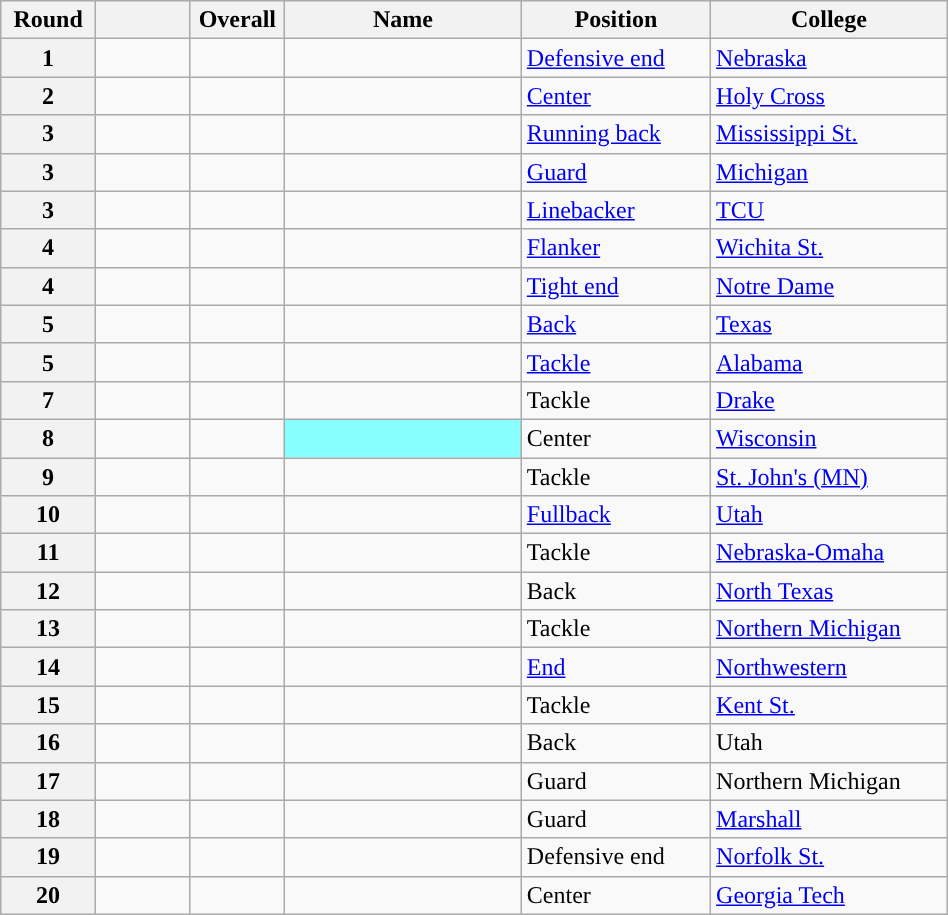<table class="wikitable sortable" style="width: 50%;">
<tr>
<th scope="col" style="width: 10%;">Round</th>
<th scope="col" style="width: 10%;"></th>
<th scope="col" style="width: 10%;">Overall</th>
<th scope="col" style="width: 25%;">Name</th>
<th scope="col" style="width: 20%;">Position</th>
<th scope="col" style="width: 25%;">College</th>
</tr>
<tr>
<th scope="row">1</th>
<td></td>
<td></td>
<td></td>
<td><a href='#'>Defensive end</a></td>
<td><a href='#'>Nebraska</a></td>
</tr>
<tr>
<th scope="row">2</th>
<td></td>
<td></td>
<td></td>
<td><a href='#'>Center</a></td>
<td><a href='#'>Holy Cross</a></td>
</tr>
<tr>
<th scope="row">3</th>
<td></td>
<td></td>
<td></td>
<td><a href='#'>Running back</a></td>
<td><a href='#'>Mississippi St.</a></td>
</tr>
<tr>
<th scope="row">3</th>
<td></td>
<td></td>
<td></td>
<td><a href='#'>Guard</a></td>
<td><a href='#'>Michigan</a></td>
</tr>
<tr>
<th scope="row">3</th>
<td></td>
<td></td>
<td></td>
<td><a href='#'>Linebacker</a></td>
<td><a href='#'>TCU</a></td>
</tr>
<tr>
<th scope="row">4</th>
<td></td>
<td></td>
<td></td>
<td><a href='#'>Flanker</a></td>
<td><a href='#'>Wichita St.</a></td>
</tr>
<tr>
<th scope="row">4</th>
<td></td>
<td></td>
<td></td>
<td><a href='#'>Tight end</a></td>
<td><a href='#'>Notre Dame</a></td>
</tr>
<tr>
<th scope="row">5</th>
<td></td>
<td></td>
<td></td>
<td><a href='#'>Back</a></td>
<td><a href='#'>Texas</a></td>
</tr>
<tr>
<th scope="row">5</th>
<td></td>
<td></td>
<td></td>
<td><a href='#'>Tackle</a></td>
<td><a href='#'>Alabama</a></td>
</tr>
<tr>
<th scope="row">7</th>
<td></td>
<td></td>
<td></td>
<td>Tackle</td>
<td><a href='#'>Drake</a></td>
</tr>
<tr>
<th scope="row">8</th>
<td></td>
<td></td>
<td style="background:#88FFFF;"> <sup></sup></td>
<td>Center</td>
<td><a href='#'>Wisconsin</a></td>
</tr>
<tr>
<th scope="row">9</th>
<td></td>
<td></td>
<td></td>
<td>Tackle</td>
<td><a href='#'>St. John's (MN)</a></td>
</tr>
<tr>
<th scope="row">10</th>
<td></td>
<td></td>
<td></td>
<td><a href='#'>Fullback</a></td>
<td><a href='#'>Utah</a></td>
</tr>
<tr>
<th scope="row">11</th>
<td></td>
<td></td>
<td></td>
<td>Tackle</td>
<td><a href='#'>Nebraska-Omaha</a></td>
</tr>
<tr>
<th scope="row">12</th>
<td></td>
<td></td>
<td></td>
<td>Back</td>
<td><a href='#'>North Texas</a></td>
</tr>
<tr>
<th scope="row">13</th>
<td></td>
<td></td>
<td></td>
<td>Tackle</td>
<td><a href='#'>Northern Michigan</a></td>
</tr>
<tr>
<th scope="row">14</th>
<td></td>
<td></td>
<td></td>
<td><a href='#'>End</a></td>
<td><a href='#'>Northwestern</a></td>
</tr>
<tr>
<th scope="row">15</th>
<td></td>
<td></td>
<td></td>
<td>Tackle</td>
<td><a href='#'>Kent St.</a></td>
</tr>
<tr>
<th scope="row">16</th>
<td></td>
<td></td>
<td></td>
<td>Back</td>
<td>Utah</td>
</tr>
<tr>
<th scope="row">17</th>
<td></td>
<td></td>
<td></td>
<td>Guard</td>
<td>Northern Michigan</td>
</tr>
<tr>
<th scope="row">18</th>
<td></td>
<td></td>
<td></td>
<td>Guard</td>
<td><a href='#'>Marshall</a></td>
</tr>
<tr>
<th scope="row">19</th>
<td></td>
<td></td>
<td></td>
<td>Defensive end</td>
<td><a href='#'>Norfolk St.</a></td>
</tr>
<tr>
<th scope="row">20</th>
<td></td>
<td></td>
<td></td>
<td>Center</td>
<td><a href='#'>Georgia Tech</a></td>
</tr>
</table>
